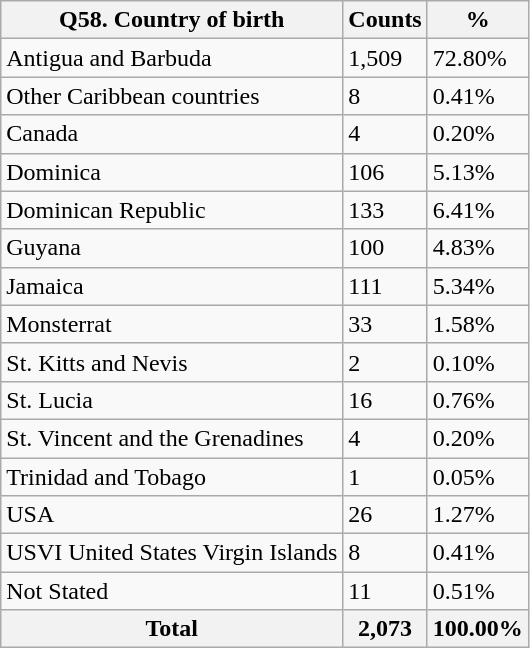<table class="wikitable sortable">
<tr>
<th>Q58. Country of birth</th>
<th>Counts</th>
<th>%</th>
</tr>
<tr>
<td>Antigua and Barbuda</td>
<td>1,509</td>
<td>72.80%</td>
</tr>
<tr>
<td>Other Caribbean countries</td>
<td>8</td>
<td>0.41%</td>
</tr>
<tr>
<td>Canada</td>
<td>4</td>
<td>0.20%</td>
</tr>
<tr>
<td>Dominica</td>
<td>106</td>
<td>5.13%</td>
</tr>
<tr>
<td>Dominican Republic</td>
<td>133</td>
<td>6.41%</td>
</tr>
<tr>
<td>Guyana</td>
<td>100</td>
<td>4.83%</td>
</tr>
<tr>
<td>Jamaica</td>
<td>111</td>
<td>5.34%</td>
</tr>
<tr>
<td>Monsterrat</td>
<td>33</td>
<td>1.58%</td>
</tr>
<tr>
<td>St. Kitts and Nevis</td>
<td>2</td>
<td>0.10%</td>
</tr>
<tr>
<td>St. Lucia</td>
<td>16</td>
<td>0.76%</td>
</tr>
<tr>
<td>St. Vincent and the Grenadines</td>
<td>4</td>
<td>0.20%</td>
</tr>
<tr>
<td>Trinidad and Tobago</td>
<td>1</td>
<td>0.05%</td>
</tr>
<tr>
<td>USA</td>
<td>26</td>
<td>1.27%</td>
</tr>
<tr>
<td>USVI United States Virgin Islands</td>
<td>8</td>
<td>0.41%</td>
</tr>
<tr>
<td>Not Stated</td>
<td>11</td>
<td>0.51%</td>
</tr>
<tr>
<th>Total</th>
<th>2,073</th>
<th>100.00%</th>
</tr>
</table>
